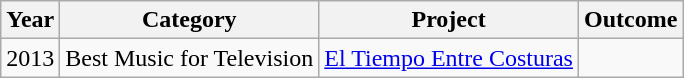<table class="wikitable">
<tr>
<th>Year</th>
<th>Category</th>
<th>Project</th>
<th>Outcome</th>
</tr>
<tr>
<td>2013</td>
<td>Best Music for Television</td>
<td><a href='#'>El Tiempo Entre Costuras</a></td>
<td></td>
</tr>
</table>
